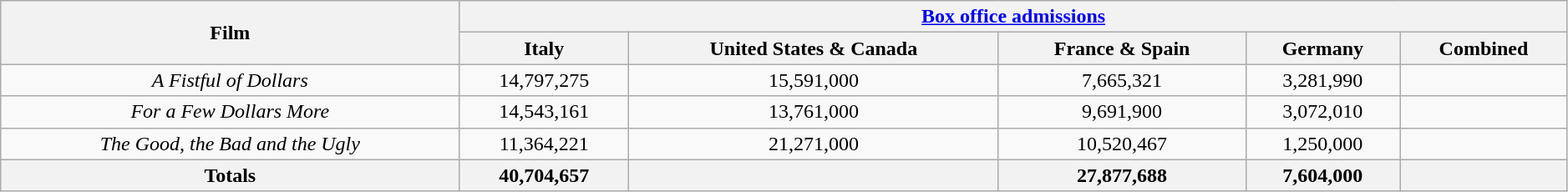<table class="wikitable" width="99%" border="1" style="text-align: center;">
<tr>
<th rowspan="2">Film</th>
<th colspan="5"><a href='#'>Box office admissions</a></th>
</tr>
<tr>
<th>Italy</th>
<th>United States & Canada</th>
<th>France & Spain</th>
<th>Germany</th>
<th>Combined</th>
</tr>
<tr>
<td><em>A Fistful of Dollars</em></td>
<td>14,797,275</td>
<td>15,591,000</td>
<td>7,665,321</td>
<td>3,281,990</td>
<td></td>
</tr>
<tr>
<td><em>For a Few Dollars More</em></td>
<td>14,543,161</td>
<td>13,761,000</td>
<td>9,691,900</td>
<td>3,072,010</td>
<td></td>
</tr>
<tr>
<td><em>The Good, the Bad and the Ugly</em></td>
<td>11,364,221</td>
<td>21,271,000</td>
<td>10,520,467</td>
<td>1,250,000</td>
<td></td>
</tr>
<tr>
<th>Totals</th>
<th>40,704,657</th>
<th></th>
<th>27,877,688</th>
<th>7,604,000</th>
<th></th>
</tr>
</table>
